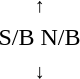<table style="text-align:center;">
<tr>
<td><small>  ↑ </small></td>
</tr>
<tr>
<td> <span>S/B N/B</span> </td>
</tr>
<tr>
<td><small> ↓  </small></td>
</tr>
</table>
